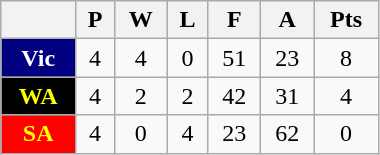<table class=wikitable style="width:20%;12%;12%;12%;12%;12%;20%">
<tr>
<th></th>
<th>P</th>
<th>W</th>
<th>L</th>
<th>F</th>
<th>A</th>
<th>Pts</th>
</tr>
<tr>
<th style="background:navy; color:white">Vic</th>
<td align=center>4</td>
<td align=center>4</td>
<td align=center>0</td>
<td align=center>51</td>
<td align=center>23</td>
<td align=center>8</td>
</tr>
<tr>
<th style="background:black; color:yellow">WA</th>
<td align=center>4</td>
<td align=center>2</td>
<td align=center>2</td>
<td align=center>42</td>
<td align=center>31</td>
<td align=center>4</td>
</tr>
<tr>
<th style="background:red; color:yellow">SA</th>
<td align=center>4</td>
<td align=center>0</td>
<td align=center>4</td>
<td align=center>23</td>
<td align=center>62</td>
<td align=center>0</td>
</tr>
</table>
